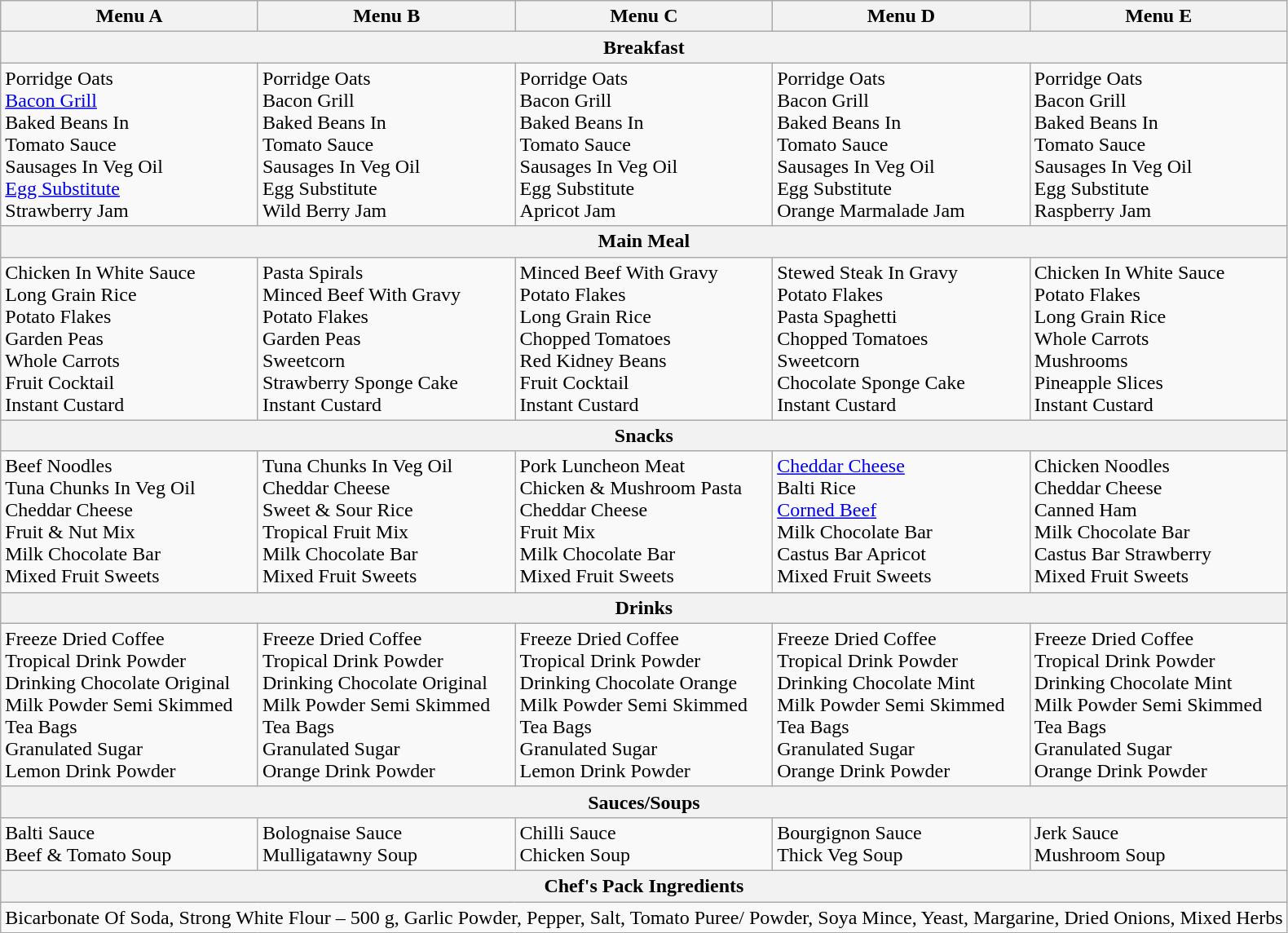<table class="wikitable collapsible collapsed" style="min-width:400px">
<tr>
<th>Menu A</th>
<th>Menu B</th>
<th>Menu C</th>
<th>Menu D</th>
<th>Menu E</th>
</tr>
<tr>
<th colspan="5">Breakfast</th>
</tr>
<tr>
<td>Porridge Oats<br><a href='#'>Bacon Grill</a><br>Baked Beans In<br>Tomato Sauce<br>Sausages In Veg Oil<br><a href='#'>Egg Substitute</a><br>Strawberry Jam</td>
<td>Porridge Oats<br>Bacon Grill<br>Baked Beans In<br>Tomato Sauce<br>Sausages In Veg Oil<br>Egg Substitute<br>Wild Berry Jam</td>
<td>Porridge Oats<br>Bacon Grill<br>Baked Beans In<br>Tomato Sauce<br>Sausages In Veg Oil<br>Egg Substitute<br>Apricot Jam</td>
<td>Porridge Oats<br>Bacon Grill<br>Baked Beans In<br>Tomato Sauce<br>Sausages In Veg Oil<br>Egg Substitute<br>Orange Marmalade Jam</td>
<td>Porridge Oats<br>Bacon Grill<br>Baked Beans In<br>Tomato Sauce<br>Sausages In Veg Oil<br>Egg Substitute<br>Raspberry Jam</td>
</tr>
<tr>
<th colspan="5">Main Meal</th>
</tr>
<tr>
<td>Chicken In White Sauce<br>Long Grain Rice<br>Potato Flakes<br>Garden Peas<br>Whole Carrots<br>Fruit Cocktail<br>Instant Custard</td>
<td>Pasta Spirals<br>Minced Beef With Gravy<br>Potato Flakes<br>Garden Peas<br>Sweetcorn<br>Strawberry Sponge Cake<br>Instant Custard</td>
<td>Minced Beef With Gravy<br>Potato Flakes<br>Long Grain Rice<br>Chopped Tomatoes<br>Red Kidney Beans<br>Fruit Cocktail<br>Instant Custard</td>
<td>Stewed Steak In Gravy<br>Potato Flakes<br>Pasta Spaghetti<br>Chopped Tomatoes<br>Sweetcorn<br>Chocolate Sponge Cake<br>Instant Custard</td>
<td>Chicken In White Sauce<br>Potato Flakes<br>Long Grain Rice<br>Whole Carrots<br>Mushrooms<br>Pineapple Slices<br>Instant Custard</td>
</tr>
<tr>
<th colspan="5">Snacks</th>
</tr>
<tr>
<td>Beef Noodles<br>Tuna Chunks In Veg Oil<br>Cheddar Cheese<br>Fruit & Nut Mix<br>Milk Chocolate Bar<br>Mixed Fruit Sweets</td>
<td>Tuna Chunks In Veg Oil<br>Cheddar Cheese<br>Sweet & Sour Rice<br>Tropical Fruit Mix<br>Milk Chocolate Bar<br>Mixed Fruit Sweets</td>
<td>Pork Luncheon Meat<br>Chicken & Mushroom Pasta<br>Cheddar Cheese<br>Fruit Mix<br>Milk Chocolate Bar<br>Mixed Fruit Sweets</td>
<td><a href='#'>Cheddar Cheese</a><br>Balti Rice<br><a href='#'>Corned Beef</a><br>Milk Chocolate Bar<br>Castus Bar Apricot<br>Mixed Fruit Sweets</td>
<td>Chicken Noodles<br>Cheddar Cheese<br>Canned Ham<br>Milk Chocolate Bar<br>Castus Bar Strawberry<br>Mixed Fruit Sweets</td>
</tr>
<tr>
<th colspan="5">Drinks</th>
</tr>
<tr>
<td>Freeze Dried Coffee<br>Tropical Drink Powder<br>Drinking Chocolate Original<br>Milk Powder Semi Skimmed<br>Tea Bags<br>Granulated Sugar<br>Lemon Drink Powder</td>
<td>Freeze Dried Coffee<br>Tropical Drink Powder<br>Drinking Chocolate Original<br>Milk Powder Semi Skimmed<br>Tea Bags<br>Granulated Sugar<br>Orange Drink Powder</td>
<td>Freeze Dried Coffee<br>Tropical Drink Powder<br>Drinking Chocolate Orange<br>Milk Powder Semi Skimmed<br>Tea Bags<br>Granulated Sugar<br>Lemon Drink Powder</td>
<td>Freeze Dried Coffee<br>Tropical Drink Powder<br>Drinking Chocolate Mint<br>Milk Powder Semi Skimmed<br>Tea Bags<br>Granulated Sugar<br>Orange Drink Powder</td>
<td>Freeze Dried Coffee<br>Tropical Drink Powder<br>Drinking Chocolate Mint<br>Milk Powder Semi Skimmed<br>Tea Bags<br>Granulated Sugar<br>Orange Drink Powder</td>
</tr>
<tr>
<th colspan="5">Sauces/Soups</th>
</tr>
<tr>
<td>Balti Sauce<br>Beef & Tomato Soup</td>
<td>Bolognaise Sauce<br>Mulligatawny Soup</td>
<td>Chilli Sauce<br>Chicken Soup</td>
<td>Bourgignon Sauce<br>Thick Veg Soup</td>
<td>Jerk Sauce<br>Mushroom Soup</td>
</tr>
<tr>
<th colspan="5">Chef's Pack Ingredients</th>
</tr>
<tr>
<td colspan="5">Bicarbonate Of Soda, Strong White Flour – 500 g, Garlic Powder, Pepper, Salt, Tomato Puree/ Powder, Soya Mince, Yeast, Margarine, Dried Onions, Mixed Herbs</td>
</tr>
</table>
